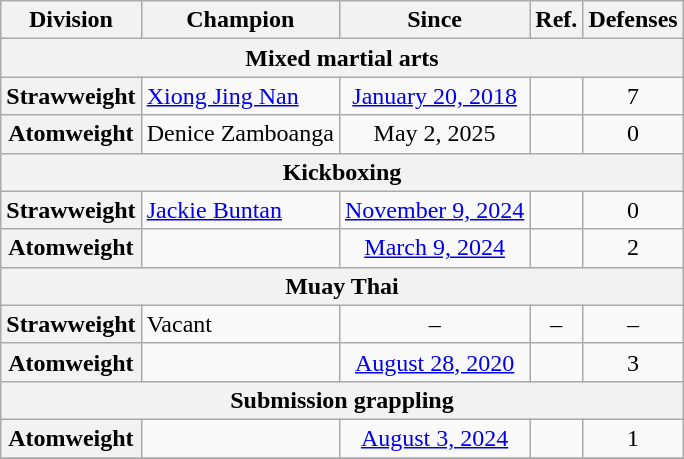<table class="wikitable">
<tr>
<th>Division</th>
<th>Champion</th>
<th>Since</th>
<th>Ref.</th>
<th>Defenses</th>
</tr>
<tr>
<th colspan="5" align=center>Mixed martial arts</th>
</tr>
<tr>
<th align=left>Strawweight<br></th>
<td> <a href='#'>Xiong Jing Nan</a></td>
<td align=center><a href='#'>January 20, 2018</a></td>
<td align=center></td>
<td align=center>7</td>
</tr>
<tr>
<th align=left>Atomweight<br></th>
<td> Denice Zamboanga</td>
<td align=center>May 2, 2025</td>
<td align=center></td>
<td align=center>0</td>
</tr>
<tr>
<th colspan="5" align=center>Kickboxing</th>
</tr>
<tr>
<th align=left>Strawweight<br></th>
<td {{nowrap> <a href='#'>Jackie Buntan</a></td>
<td align=center><a href='#'>November 9, 2024</a></td>
<td align=center></td>
<td align=center>0</td>
</tr>
<tr>
<th align=left>Atomweight<br></th>
<td></td>
<td align=center><a href='#'>March 9, 2024</a></td>
<td align=center></td>
<td align=center>2</td>
</tr>
<tr>
<th colspan="5" align=center>Muay Thai</th>
</tr>
<tr>
<th align=left>Strawweight<br></th>
<td>Vacant</td>
<td align=center>–</td>
<td align=center>–</td>
<td align=center>–</td>
</tr>
<tr>
<th align=left>Atomweight<br></th>
<td></td>
<td align=center><a href='#'>August 28, 2020</a></td>
<td align=center></td>
<td align=center>3</td>
</tr>
<tr>
<th colspan="5" align=left>Submission grappling</th>
</tr>
<tr>
<th align=left>Atomweight<br></th>
<td></td>
<td align=center><a href='#'>August 3, 2024</a></td>
<td align=center></td>
<td align=center>1</td>
</tr>
<tr>
</tr>
</table>
